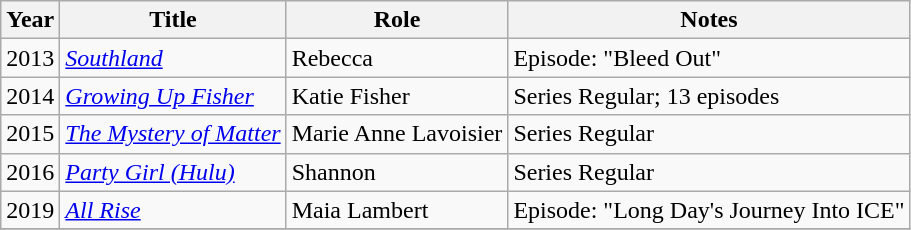<table class="wikitable sortable">
<tr>
<th>Year</th>
<th>Title</th>
<th>Role</th>
<th class="unsortable">Notes</th>
</tr>
<tr>
<td>2013</td>
<td><em><a href='#'>Southland</a></em></td>
<td>Rebecca</td>
<td>Episode: "Bleed Out"</td>
</tr>
<tr>
<td>2014</td>
<td><em><a href='#'>Growing Up Fisher</a></em></td>
<td>Katie Fisher</td>
<td>Series Regular; 13 episodes</td>
</tr>
<tr>
<td>2015</td>
<td><em><a href='#'>The Mystery of Matter</a></em></td>
<td>Marie Anne Lavoisier</td>
<td>Series Regular</td>
</tr>
<tr>
<td>2016</td>
<td><em><a href='#'>Party Girl (Hulu)</a></em></td>
<td>Shannon</td>
<td>Series Regular</td>
</tr>
<tr>
<td>2019</td>
<td><em><a href='#'>All Rise</a></em></td>
<td>Maia Lambert</td>
<td>Episode: "Long Day's Journey Into ICE"</td>
</tr>
<tr>
</tr>
</table>
